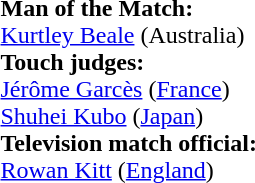<table style="width:50%">
<tr>
<td><br><strong>Man of the Match:</strong>
<br><a href='#'>Kurtley Beale</a> (Australia)<br><strong>Touch judges:</strong>
<br><a href='#'>Jérôme Garcès</a> (<a href='#'>France</a>)
<br><a href='#'>Shuhei Kubo</a> (<a href='#'>Japan</a>)
<br><strong>Television match official:</strong>
<br><a href='#'>Rowan Kitt</a> (<a href='#'>England</a>)</td>
</tr>
</table>
